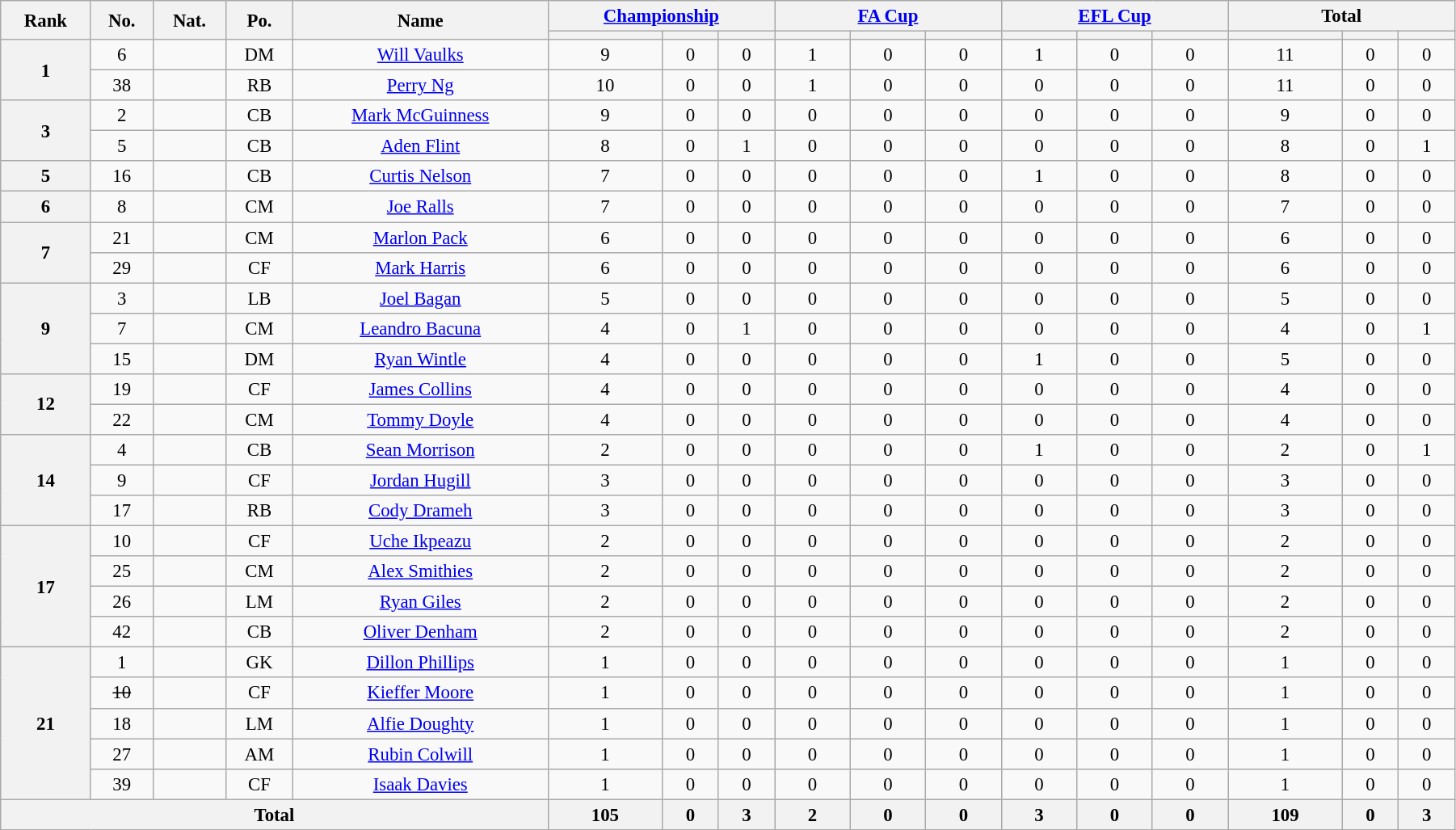<table class="wikitable" style="text-align:center; font-size:95%; width:95%;">
<tr>
<th rowspan=2>Rank</th>
<th rowspan=2>No.</th>
<th rowspan=2>Nat.</th>
<th rowspan=2>Po.</th>
<th rowspan=2>Name</th>
<th colspan=3 width=100px><a href='#'>Championship</a></th>
<th colspan=3 width=100px><a href='#'>FA Cup</a></th>
<th colspan=3 width=100px><a href='#'>EFL Cup</a></th>
<th colspan=3 width=100px>Total</th>
</tr>
<tr>
<th></th>
<th></th>
<th></th>
<th></th>
<th></th>
<th></th>
<th></th>
<th></th>
<th></th>
<th></th>
<th></th>
<th></th>
</tr>
<tr>
<th rowspan=2>1</th>
<td>6</td>
<td></td>
<td>DM</td>
<td><a href='#'>Will Vaulks</a></td>
<td>9</td>
<td>0</td>
<td>0</td>
<td>1</td>
<td>0</td>
<td>0</td>
<td>1</td>
<td>0</td>
<td>0</td>
<td>11</td>
<td>0</td>
<td>0</td>
</tr>
<tr>
<td>38</td>
<td></td>
<td>RB</td>
<td><a href='#'>Perry Ng</a></td>
<td>10</td>
<td>0</td>
<td>0</td>
<td>1</td>
<td>0</td>
<td>0</td>
<td>0</td>
<td>0</td>
<td>0</td>
<td>11</td>
<td>0</td>
<td>0</td>
</tr>
<tr>
<th rowspan=2>3</th>
<td>2</td>
<td></td>
<td>CB</td>
<td><a href='#'>Mark McGuinness</a></td>
<td>9</td>
<td>0</td>
<td>0</td>
<td>0</td>
<td>0</td>
<td>0</td>
<td>0</td>
<td>0</td>
<td>0</td>
<td>9</td>
<td>0</td>
<td>0</td>
</tr>
<tr>
<td>5</td>
<td></td>
<td>CB</td>
<td><a href='#'>Aden Flint</a></td>
<td>8</td>
<td>0</td>
<td>1</td>
<td>0</td>
<td>0</td>
<td>0</td>
<td>0</td>
<td>0</td>
<td>0</td>
<td>8</td>
<td>0</td>
<td>1</td>
</tr>
<tr>
<th rowspan=1>5</th>
<td>16</td>
<td></td>
<td>CB</td>
<td><a href='#'>Curtis Nelson</a></td>
<td>7</td>
<td>0</td>
<td>0</td>
<td>0</td>
<td>0</td>
<td>0</td>
<td>1</td>
<td>0</td>
<td>0</td>
<td>8</td>
<td>0</td>
<td>0</td>
</tr>
<tr>
<th rowspan=1>6</th>
<td>8</td>
<td></td>
<td>CM</td>
<td><a href='#'>Joe Ralls</a></td>
<td>7</td>
<td>0</td>
<td>0</td>
<td>0</td>
<td>0</td>
<td>0</td>
<td>0</td>
<td>0</td>
<td>0</td>
<td>7</td>
<td>0</td>
<td>0</td>
</tr>
<tr>
<th rowspan=2>7</th>
<td>21</td>
<td></td>
<td>CM</td>
<td><a href='#'>Marlon Pack</a></td>
<td>6</td>
<td>0</td>
<td>0</td>
<td>0</td>
<td>0</td>
<td>0</td>
<td>0</td>
<td>0</td>
<td>0</td>
<td>6</td>
<td>0</td>
<td>0</td>
</tr>
<tr>
<td>29</td>
<td></td>
<td>CF</td>
<td><a href='#'>Mark Harris</a></td>
<td>6</td>
<td>0</td>
<td>0</td>
<td>0</td>
<td>0</td>
<td>0</td>
<td>0</td>
<td>0</td>
<td>0</td>
<td>6</td>
<td>0</td>
<td>0</td>
</tr>
<tr>
<th rowspan=3>9</th>
<td>3</td>
<td></td>
<td>LB</td>
<td><a href='#'>Joel Bagan</a></td>
<td>5</td>
<td>0</td>
<td>0</td>
<td>0</td>
<td>0</td>
<td>0</td>
<td>0</td>
<td>0</td>
<td>0</td>
<td>5</td>
<td>0</td>
<td>0</td>
</tr>
<tr>
<td>7</td>
<td></td>
<td>CM</td>
<td><a href='#'>Leandro Bacuna</a></td>
<td>4</td>
<td>0</td>
<td>1</td>
<td>0</td>
<td>0</td>
<td>0</td>
<td>0</td>
<td>0</td>
<td>0</td>
<td>4</td>
<td>0</td>
<td>1</td>
</tr>
<tr>
<td>15</td>
<td></td>
<td>DM</td>
<td><a href='#'>Ryan Wintle</a></td>
<td>4</td>
<td>0</td>
<td>0</td>
<td>0</td>
<td>0</td>
<td>0</td>
<td>1</td>
<td>0</td>
<td>0</td>
<td>5</td>
<td>0</td>
<td>0</td>
</tr>
<tr>
<th rowspan=2>12</th>
<td>19</td>
<td></td>
<td>CF</td>
<td><a href='#'>James Collins</a></td>
<td>4</td>
<td>0</td>
<td>0</td>
<td>0</td>
<td>0</td>
<td>0</td>
<td>0</td>
<td>0</td>
<td>0</td>
<td>4</td>
<td>0</td>
<td>0</td>
</tr>
<tr>
<td>22</td>
<td></td>
<td>CM</td>
<td><a href='#'>Tommy Doyle</a></td>
<td>4</td>
<td>0</td>
<td>0</td>
<td>0</td>
<td>0</td>
<td>0</td>
<td>0</td>
<td>0</td>
<td>0</td>
<td>4</td>
<td>0</td>
<td>0</td>
</tr>
<tr>
<th rowspan=3>14</th>
<td>4</td>
<td></td>
<td>CB</td>
<td><a href='#'>Sean Morrison</a></td>
<td>2</td>
<td>0</td>
<td>0</td>
<td>0</td>
<td>0</td>
<td>0</td>
<td>1</td>
<td>0</td>
<td>0</td>
<td>2</td>
<td>0</td>
<td>1</td>
</tr>
<tr>
<td>9</td>
<td></td>
<td>CF</td>
<td><a href='#'>Jordan Hugill</a></td>
<td>3</td>
<td>0</td>
<td>0</td>
<td>0</td>
<td>0</td>
<td>0</td>
<td>0</td>
<td>0</td>
<td>0</td>
<td>3</td>
<td>0</td>
<td>0</td>
</tr>
<tr>
<td>17</td>
<td></td>
<td>RB</td>
<td><a href='#'>Cody Drameh</a></td>
<td>3</td>
<td>0</td>
<td>0</td>
<td>0</td>
<td>0</td>
<td>0</td>
<td>0</td>
<td>0</td>
<td>0</td>
<td>3</td>
<td>0</td>
<td>0</td>
</tr>
<tr>
<th rowspan=4>17</th>
<td>10</td>
<td></td>
<td>CF</td>
<td><a href='#'>Uche Ikpeazu</a></td>
<td>2</td>
<td>0</td>
<td>0</td>
<td>0</td>
<td>0</td>
<td>0</td>
<td>0</td>
<td>0</td>
<td>0</td>
<td>2</td>
<td>0</td>
<td>0</td>
</tr>
<tr>
<td>25</td>
<td></td>
<td>CM</td>
<td><a href='#'>Alex Smithies</a></td>
<td>2</td>
<td>0</td>
<td>0</td>
<td>0</td>
<td>0</td>
<td>0</td>
<td>0</td>
<td>0</td>
<td>0</td>
<td>2</td>
<td>0</td>
<td>0</td>
</tr>
<tr>
<td>26</td>
<td></td>
<td>LM</td>
<td><a href='#'>Ryan Giles</a></td>
<td>2</td>
<td>0</td>
<td>0</td>
<td>0</td>
<td>0</td>
<td>0</td>
<td>0</td>
<td>0</td>
<td>0</td>
<td>2</td>
<td>0</td>
<td>0</td>
</tr>
<tr>
<td>42</td>
<td></td>
<td>CB</td>
<td><a href='#'>Oliver Denham</a></td>
<td>2</td>
<td>0</td>
<td>0</td>
<td>0</td>
<td>0</td>
<td>0</td>
<td>0</td>
<td>0</td>
<td>0</td>
<td>2</td>
<td>0</td>
<td>0</td>
</tr>
<tr>
<th rowspan=5>21</th>
<td>1</td>
<td></td>
<td>GK</td>
<td><a href='#'>Dillon Phillips</a></td>
<td>1</td>
<td>0</td>
<td>0</td>
<td>0</td>
<td>0</td>
<td>0</td>
<td>0</td>
<td>0</td>
<td>0</td>
<td>1</td>
<td>0</td>
<td>0</td>
</tr>
<tr>
<td><s>10</s></td>
<td></td>
<td>CF</td>
<td><a href='#'>Kieffer Moore</a></td>
<td>1</td>
<td>0</td>
<td>0</td>
<td>0</td>
<td>0</td>
<td>0</td>
<td>0</td>
<td>0</td>
<td>0</td>
<td>1</td>
<td>0</td>
<td>0</td>
</tr>
<tr>
<td>18</td>
<td></td>
<td>LM</td>
<td><a href='#'>Alfie Doughty</a></td>
<td>1</td>
<td>0</td>
<td>0</td>
<td>0</td>
<td>0</td>
<td>0</td>
<td>0</td>
<td>0</td>
<td>0</td>
<td>1</td>
<td>0</td>
<td>0</td>
</tr>
<tr>
<td>27</td>
<td></td>
<td>AM</td>
<td><a href='#'>Rubin Colwill</a></td>
<td>1</td>
<td>0</td>
<td>0</td>
<td>0</td>
<td>0</td>
<td>0</td>
<td>0</td>
<td>0</td>
<td>0</td>
<td>1</td>
<td>0</td>
<td>0</td>
</tr>
<tr>
<td>39</td>
<td></td>
<td>CF</td>
<td><a href='#'>Isaak Davies</a></td>
<td>1</td>
<td>0</td>
<td>0</td>
<td>0</td>
<td>0</td>
<td>0</td>
<td>0</td>
<td>0</td>
<td>0</td>
<td>1</td>
<td>0</td>
<td>0</td>
</tr>
<tr>
<th colspan=5>Total</th>
<th>105</th>
<th>0</th>
<th>3</th>
<th>2</th>
<th>0</th>
<th>0</th>
<th>3</th>
<th>0</th>
<th>0</th>
<th>109</th>
<th>0</th>
<th>3</th>
</tr>
</table>
